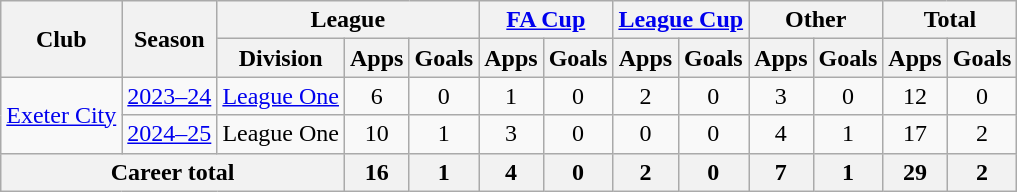<table class="wikitable" style="text-align: center;">
<tr>
<th rowspan="2">Club</th>
<th rowspan="2">Season</th>
<th colspan="3">League</th>
<th colspan="2"><a href='#'>FA Cup</a></th>
<th colspan="2"><a href='#'>League Cup</a></th>
<th colspan="2">Other</th>
<th colspan="2">Total</th>
</tr>
<tr>
<th>Division</th>
<th>Apps</th>
<th>Goals</th>
<th>Apps</th>
<th>Goals</th>
<th>Apps</th>
<th>Goals</th>
<th>Apps</th>
<th>Goals</th>
<th>Apps</th>
<th>Goals</th>
</tr>
<tr>
<td rowspan="2"><a href='#'>Exeter City</a></td>
<td><a href='#'>2023–24</a></td>
<td><a href='#'>League One</a></td>
<td>6</td>
<td>0</td>
<td>1</td>
<td>0</td>
<td>2</td>
<td>0</td>
<td>3</td>
<td>0</td>
<td>12</td>
<td>0</td>
</tr>
<tr>
<td><a href='#'>2024–25</a></td>
<td>League One</td>
<td>10</td>
<td>1</td>
<td>3</td>
<td>0</td>
<td>0</td>
<td>0</td>
<td>4</td>
<td>1</td>
<td>17</td>
<td>2</td>
</tr>
<tr>
<th colspan="3">Career total</th>
<th>16</th>
<th>1</th>
<th>4</th>
<th>0</th>
<th>2</th>
<th>0</th>
<th>7</th>
<th>1</th>
<th>29</th>
<th>2</th>
</tr>
</table>
